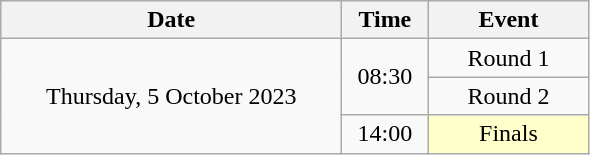<table class = "wikitable" style="text-align:center;">
<tr>
<th width=220>Date</th>
<th width=50>Time</th>
<th width=100>Event</th>
</tr>
<tr>
<td rowspan=3>Thursday, 5 October 2023</td>
<td rowspan=2>08:30</td>
<td>Round 1</td>
</tr>
<tr>
<td>Round 2</td>
</tr>
<tr>
<td>14:00</td>
<td bgcolor=ffffcc>Finals</td>
</tr>
</table>
